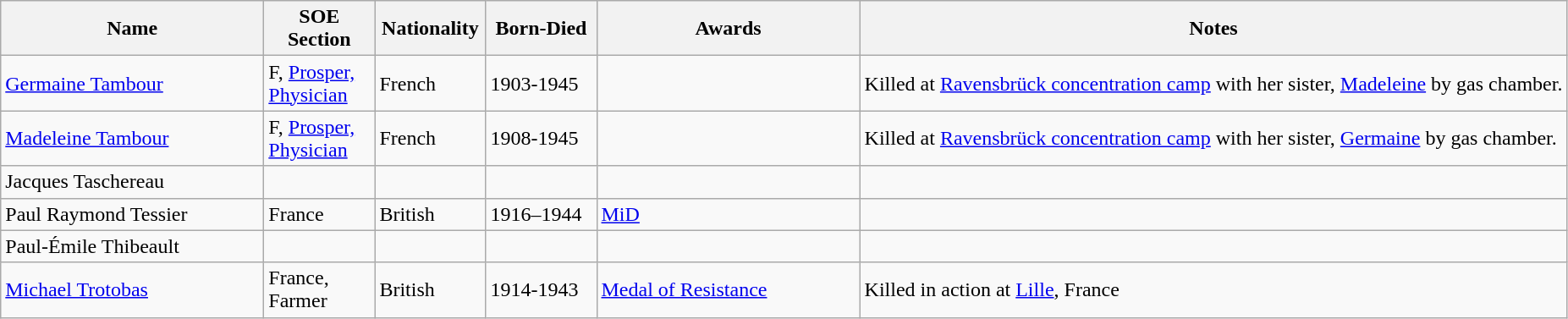<table class="wikitable">
<tr>
<th width="200">Name</th>
<th width="80">SOE Section</th>
<th width="80">Nationality</th>
<th width="80">Born-Died</th>
<th width="200">Awards</th>
<th>Notes</th>
</tr>
<tr>
<td><a href='#'>Germaine Tambour</a></td>
<td>F, <a href='#'>Prosper, Physician</a></td>
<td>French</td>
<td>1903-1945</td>
<td></td>
<td>Killed at <a href='#'>Ravensbrück concentration camp</a> with her sister, <a href='#'>Madeleine</a> by gas chamber.</td>
</tr>
<tr>
<td><a href='#'>Madeleine Tambour</a></td>
<td>F, <a href='#'>Prosper, Physician</a></td>
<td>French</td>
<td>1908-1945</td>
<td></td>
<td>Killed at <a href='#'>Ravensbrück concentration camp</a> with her sister, <a href='#'>Germaine</a> by gas chamber.</td>
</tr>
<tr>
<td>Jacques Taschereau</td>
<td></td>
<td></td>
<td></td>
<td></td>
<td></td>
</tr>
<tr>
<td>Paul Raymond Tessier</td>
<td>France</td>
<td>British</td>
<td>1916–1944</td>
<td><a href='#'>MiD</a></td>
<td></td>
</tr>
<tr>
<td>Paul-Émile Thibeault</td>
<td></td>
<td></td>
<td></td>
<td></td>
<td></td>
</tr>
<tr>
<td><a href='#'>Michael Trotobas</a></td>
<td>France, Farmer</td>
<td>British</td>
<td>1914-1943</td>
<td><a href='#'>Medal of Resistance</a></td>
<td>Killed in action at <a href='#'>Lille</a>, France</td>
</tr>
</table>
